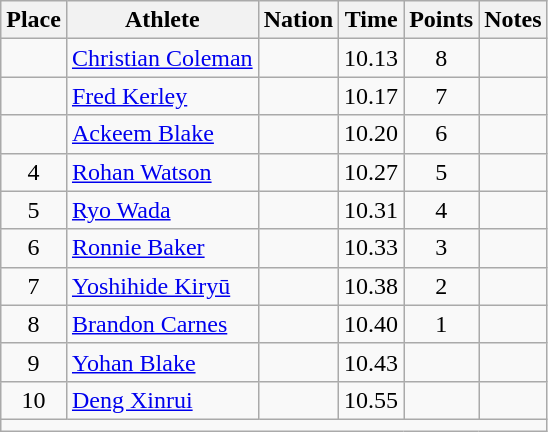<table class="wikitable mw-datatable sortable" style="text-align:center;">
<tr>
<th scope="col">Place</th>
<th scope="col">Athlete</th>
<th scope="col">Nation</th>
<th scope="col">Time</th>
<th scope="col">Points</th>
<th scope="col">Notes</th>
</tr>
<tr>
<td></td>
<td align="left"><a href='#'>Christian Coleman</a></td>
<td align="left"></td>
<td>10.13</td>
<td>8</td>
<td></td>
</tr>
<tr>
<td></td>
<td align="left"><a href='#'>Fred Kerley</a></td>
<td align="left"></td>
<td>10.17</td>
<td>7</td>
<td></td>
</tr>
<tr>
<td></td>
<td align="left"><a href='#'>Ackeem Blake</a></td>
<td align="left"></td>
<td>10.20</td>
<td>6</td>
<td></td>
</tr>
<tr>
<td>4</td>
<td align="left"><a href='#'>Rohan Watson</a></td>
<td align="left"></td>
<td>10.27</td>
<td>5</td>
<td></td>
</tr>
<tr>
<td>5</td>
<td align="left"><a href='#'>Ryo Wada</a></td>
<td align="left"></td>
<td>10.31</td>
<td>4</td>
<td></td>
</tr>
<tr>
<td>6</td>
<td align="left"><a href='#'>Ronnie Baker</a></td>
<td align="left"></td>
<td>10.33</td>
<td>3</td>
<td></td>
</tr>
<tr>
<td>7</td>
<td align="left"><a href='#'>Yoshihide Kiryū</a></td>
<td align="left"></td>
<td>10.38</td>
<td>2</td>
<td></td>
</tr>
<tr>
<td>8</td>
<td align="left"><a href='#'>Brandon Carnes</a></td>
<td align="left"></td>
<td>10.40</td>
<td>1</td>
<td></td>
</tr>
<tr>
<td>9</td>
<td align="left"><a href='#'>Yohan Blake</a></td>
<td align="left"></td>
<td>10.43</td>
<td></td>
<td></td>
</tr>
<tr>
<td>10</td>
<td align="left"><a href='#'>Deng Xinrui</a></td>
<td align="left"></td>
<td>10.55</td>
<td></td>
<td></td>
</tr>
<tr class="sortbottom">
<td colspan="6"></td>
</tr>
</table>
